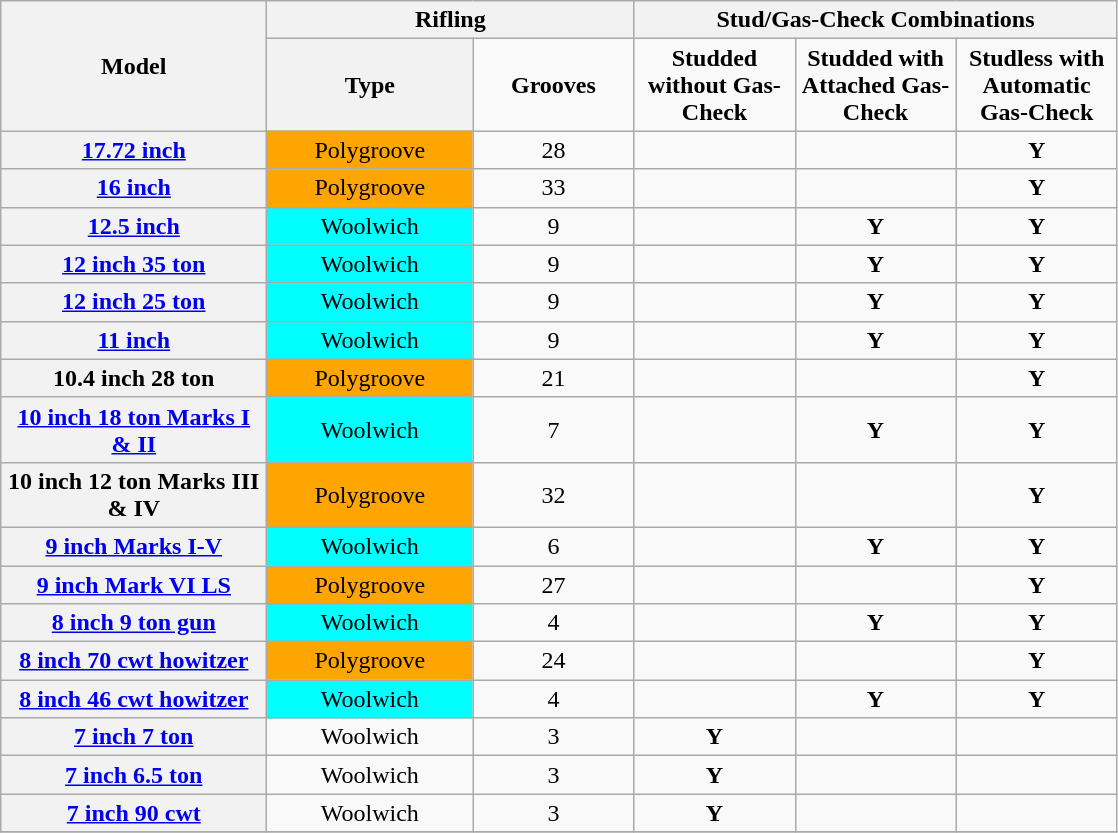<table class="wikitable" style="text-align:center">
<tr>
<th rowspan=2; width=170;>Model</th>
<th colspan=2>Rifling</th>
<th colspan=3>Stud/Gas-Check Combinations</th>
</tr>
<tr>
<th width=130;>Type</th>
<td width=100;><strong>Grooves</strong></td>
<td width=100;><strong>Studded without Gas-Check</strong></td>
<td width=100;><strong>Studded with Attached Gas-Check</strong></td>
<td width=100;><strong>Studless with Automatic Gas-Check</strong></td>
</tr>
<tr>
<th><a href='#'>17.72 inch</a></th>
<td style="background:orange">Polygroove</td>
<td>28</td>
<td></td>
<td></td>
<td><strong>Y</strong></td>
</tr>
<tr>
<th><a href='#'>16 inch</a></th>
<td style="background:orange">Polygroove</td>
<td>33</td>
<td></td>
<td></td>
<td><strong>Y</strong></td>
</tr>
<tr>
<th><a href='#'>12.5 inch</a></th>
<td style="background:aqua">Woolwich</td>
<td>9</td>
<td></td>
<td><strong>Y</strong></td>
<td><strong>Y</strong></td>
</tr>
<tr>
<th><a href='#'>12 inch 35 ton</a></th>
<td style="background:aqua">Woolwich</td>
<td>9</td>
<td></td>
<td><strong>Y</strong></td>
<td><strong>Y</strong></td>
</tr>
<tr>
<th><a href='#'>12 inch 25 ton</a></th>
<td style="background:aqua">Woolwich</td>
<td>9</td>
<td></td>
<td><strong>Y</strong></td>
<td><strong>Y</strong></td>
</tr>
<tr>
<th><a href='#'>11 inch</a></th>
<td style="background:aqua">Woolwich</td>
<td>9</td>
<td></td>
<td><strong>Y</strong></td>
<td><strong>Y</strong></td>
</tr>
<tr>
<th>10.4 inch 28 ton</th>
<td style="background:orange">Polygroove</td>
<td>21</td>
<td></td>
<td></td>
<td><strong>Y</strong></td>
</tr>
<tr>
<th><a href='#'>10 inch 18 ton Marks I & II</a></th>
<td style="background:aqua">Woolwich</td>
<td>7</td>
<td></td>
<td><strong>Y</strong></td>
<td><strong>Y</strong></td>
</tr>
<tr>
<th>10 inch 12 ton Marks III & IV</th>
<td style="background:orange">Polygroove</td>
<td>32</td>
<td></td>
<td></td>
<td><strong>Y</strong></td>
</tr>
<tr>
<th><a href='#'>9 inch Marks I-V</a></th>
<td style="background:aqua">Woolwich</td>
<td>6</td>
<td></td>
<td><strong>Y</strong></td>
<td><strong>Y</strong></td>
</tr>
<tr>
<th><a href='#'>9 inch Mark VI LS</a></th>
<td style="background:orange">Polygroove</td>
<td>27</td>
<td></td>
<td></td>
<td><strong>Y</strong></td>
</tr>
<tr>
<th><a href='#'>8 inch 9 ton gun</a></th>
<td style="background:aqua">Woolwich</td>
<td>4</td>
<td></td>
<td><strong>Y</strong></td>
<td><strong>Y</strong></td>
</tr>
<tr>
<th><a href='#'>8 inch 70 cwt howitzer</a></th>
<td style="background:orange">Polygroove</td>
<td>24</td>
<td></td>
<td></td>
<td><strong>Y</strong></td>
</tr>
<tr>
<th><a href='#'>8 inch 46 cwt howitzer</a></th>
<td style="background:aqua">Woolwich</td>
<td>4</td>
<td></td>
<td><strong>Y</strong></td>
<td><strong>Y</strong></td>
</tr>
<tr>
<th><a href='#'>7 inch 7 ton</a></th>
<td>Woolwich</td>
<td>3</td>
<td><strong>Y</strong></td>
<td></td>
<td></td>
</tr>
<tr>
<th><a href='#'>7 inch 6.5 ton</a></th>
<td>Woolwich</td>
<td>3</td>
<td><strong>Y</strong></td>
<td></td>
<td></td>
</tr>
<tr>
<th><a href='#'>7 inch 90 cwt</a></th>
<td>Woolwich</td>
<td>3</td>
<td><strong>Y</strong></td>
<td></td>
<td></td>
</tr>
<tr>
</tr>
</table>
